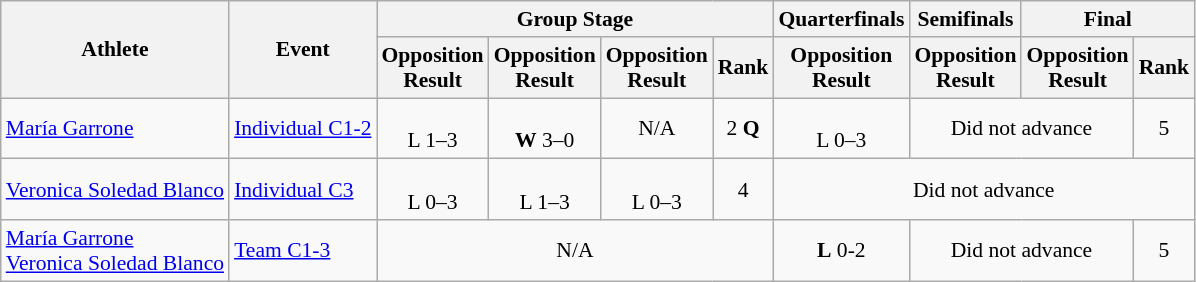<table class=wikitable style="font-size:90%">
<tr>
<th rowspan="2">Athlete</th>
<th rowspan="2">Event</th>
<th colspan="4">Group Stage</th>
<th>Quarterfinals</th>
<th>Semifinals</th>
<th colspan="2">Final</th>
</tr>
<tr>
<th>Opposition<br>Result</th>
<th>Opposition<br>Result</th>
<th>Opposition<br>Result</th>
<th>Rank</th>
<th>Opposition<br>Result</th>
<th>Opposition<br>Result</th>
<th>Opposition<br>Result</th>
<th>Rank</th>
</tr>
<tr align=center>
<td align=left><a href='#'>María Garrone</a></td>
<td align=left><a href='#'>Individual C1-2</a></td>
<td><br>L 1–3</td>
<td><br><strong>W</strong> 3–0</td>
<td>N/A</td>
<td>2 <strong>Q</strong></td>
<td><br>L 0–3</td>
<td colspan="2">Did not advance</td>
<td>5</td>
</tr>
<tr align=center>
<td align=left><a href='#'>Veronica Soledad Blanco</a></td>
<td align=left><a href='#'>Individual C3</a></td>
<td><br>L 0–3</td>
<td><br>L 1–3</td>
<td><br>L 0–3</td>
<td>4</td>
<td colspan="4">Did not advance</td>
</tr>
<tr align=center>
<td align=left><a href='#'>María Garrone</a><br><a href='#'>Veronica Soledad Blanco</a></td>
<td align=left><a href='#'>Team C1-3</a></td>
<td colspan="4">N/A</td>
<td><strong>L</strong> 0-2</td>
<td colspan="2">Did not advance</td>
<td>5</td>
</tr>
</table>
